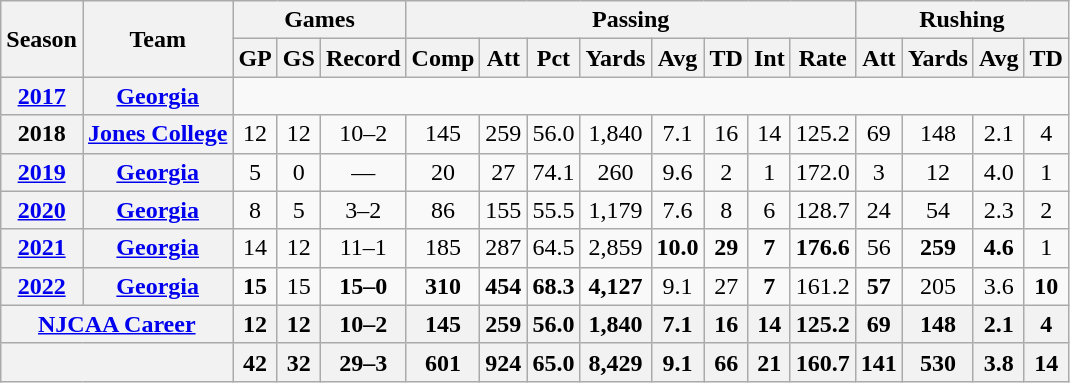<table class="wikitable" style="text-align:center;">
<tr>
<th rowspan="2">Season</th>
<th rowspan="2">Team</th>
<th colspan="3">Games</th>
<th colspan="8">Passing</th>
<th colspan="5">Rushing</th>
</tr>
<tr>
<th>GP</th>
<th>GS</th>
<th>Record</th>
<th>Comp</th>
<th>Att</th>
<th>Pct</th>
<th>Yards</th>
<th>Avg</th>
<th>TD</th>
<th>Int</th>
<th>Rate</th>
<th>Att</th>
<th>Yards</th>
<th>Avg</th>
<th>TD</th>
</tr>
<tr>
<th><a href='#'>2017</a></th>
<th><a href='#'>Georgia</a></th>
<td colspan="15"></td>
</tr>
<tr>
<th>2018</th>
<th><a href='#'>Jones College</a></th>
<td>12</td>
<td>12</td>
<td>10–2</td>
<td>145</td>
<td>259</td>
<td>56.0</td>
<td>1,840</td>
<td>7.1</td>
<td>16</td>
<td>14</td>
<td>125.2</td>
<td>69</td>
<td>148</td>
<td>2.1</td>
<td>4</td>
</tr>
<tr>
<th><a href='#'>2019</a></th>
<th><a href='#'>Georgia</a></th>
<td>5</td>
<td>0</td>
<td>—</td>
<td>20</td>
<td>27</td>
<td>74.1</td>
<td>260</td>
<td>9.6</td>
<td>2</td>
<td>1</td>
<td>172.0</td>
<td>3</td>
<td>12</td>
<td>4.0</td>
<td>1</td>
</tr>
<tr>
<th><a href='#'>2020</a></th>
<th><a href='#'>Georgia</a></th>
<td>8</td>
<td>5</td>
<td>3–2</td>
<td>86</td>
<td>155</td>
<td>55.5</td>
<td>1,179</td>
<td>7.6</td>
<td>8</td>
<td>6</td>
<td>128.7</td>
<td>24</td>
<td>54</td>
<td>2.3</td>
<td>2</td>
</tr>
<tr>
<th><a href='#'>2021</a></th>
<th><a href='#'>Georgia</a></th>
<td>14</td>
<td>12</td>
<td>11–1</td>
<td>185</td>
<td>287</td>
<td>64.5</td>
<td>2,859</td>
<td><strong>10.0</strong></td>
<td><strong>29</strong></td>
<td><strong>7</strong></td>
<td><strong>176.6</strong></td>
<td>56</td>
<td><strong>259</strong></td>
<td><strong>4.6</strong></td>
<td>1</td>
</tr>
<tr>
<th><a href='#'>2022</a></th>
<th><a href='#'>Georgia</a></th>
<td><strong>15</strong></td>
<td>15</td>
<td><strong>15–0</strong></td>
<td><strong>310</strong></td>
<td><strong>454</strong></td>
<td><strong>68.3</strong></td>
<td><strong>4,127</strong></td>
<td>9.1</td>
<td>27</td>
<td><strong>7</strong></td>
<td>161.2</td>
<td><strong>57</strong></td>
<td>205</td>
<td>3.6</td>
<td><strong>10</strong></td>
</tr>
<tr>
<th colspan="2"><a href='#'>NJCAA Career</a></th>
<th>12</th>
<th>12</th>
<th>10–2</th>
<th>145</th>
<th>259</th>
<th>56.0</th>
<th>1,840</th>
<th>7.1</th>
<th>16</th>
<th>14</th>
<th>125.2</th>
<th>69</th>
<th>148</th>
<th>2.1</th>
<th>4</th>
</tr>
<tr>
<th colspan="2"></th>
<th>42</th>
<th>32</th>
<th>29–3</th>
<th>601</th>
<th>924</th>
<th>65.0</th>
<th>8,429</th>
<th>9.1</th>
<th>66</th>
<th>21</th>
<th>160.7</th>
<th>141</th>
<th>530</th>
<th>3.8</th>
<th>14</th>
</tr>
</table>
